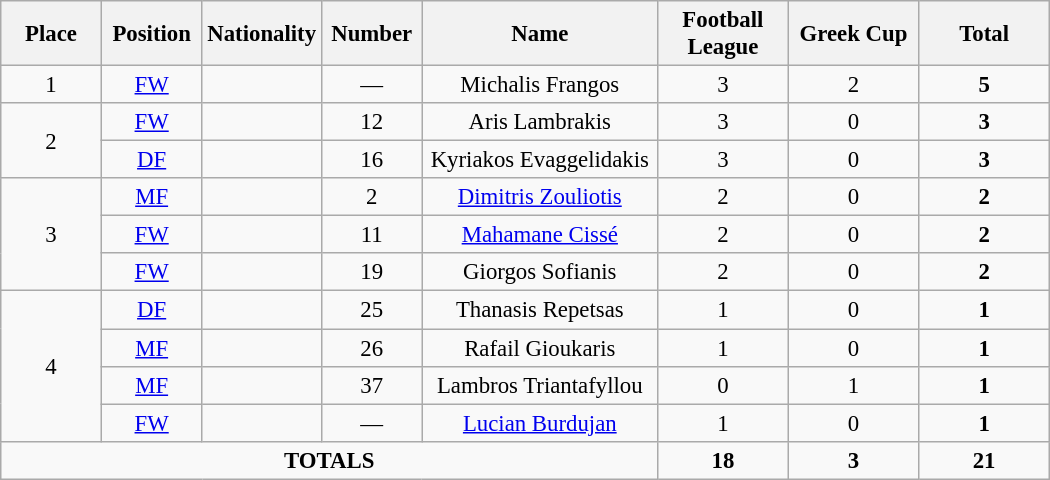<table class="wikitable" style="font-size: 95%; text-align: center;">
<tr>
<th width=060>Place</th>
<th width=060>Position</th>
<th width=060>Nationality</th>
<th width=060>Number</th>
<th width=150>Name</th>
<th width=080>Football League</th>
<th width=080>Greek Cup</th>
<th width=080><strong>Total</strong></th>
</tr>
<tr>
<td>1</td>
<td><a href='#'>FW</a></td>
<td></td>
<td>—</td>
<td>Michalis Frangos </td>
<td>3</td>
<td>2</td>
<td><strong>5</strong></td>
</tr>
<tr>
<td rowspan="2">2</td>
<td><a href='#'>FW</a></td>
<td></td>
<td>12</td>
<td>Aris Lambrakis</td>
<td>3</td>
<td>0</td>
<td><strong>3</strong></td>
</tr>
<tr>
<td><a href='#'>DF</a></td>
<td></td>
<td>16</td>
<td>Kyriakos Evaggelidakis</td>
<td>3</td>
<td>0</td>
<td><strong>3</strong></td>
</tr>
<tr>
<td rowspan="3">3</td>
<td><a href='#'>MF</a></td>
<td></td>
<td>2</td>
<td><a href='#'>Dimitris Zouliotis</a></td>
<td>2</td>
<td>0</td>
<td><strong>2</strong></td>
</tr>
<tr>
<td><a href='#'>FW</a></td>
<td></td>
<td>11</td>
<td><a href='#'>Mahamane Cissé</a></td>
<td>2</td>
<td>0</td>
<td><strong>2</strong></td>
</tr>
<tr>
<td><a href='#'>FW</a></td>
<td></td>
<td>19</td>
<td>Giorgos Sofianis</td>
<td>2</td>
<td>0</td>
<td><strong>2</strong></td>
</tr>
<tr>
<td rowspan="4">4</td>
<td><a href='#'>DF</a></td>
<td></td>
<td>25</td>
<td>Thanasis Repetsas</td>
<td>1</td>
<td>0</td>
<td><strong>1</strong></td>
</tr>
<tr>
<td><a href='#'>MF</a></td>
<td></td>
<td>26</td>
<td>Rafail Gioukaris</td>
<td>1</td>
<td>0</td>
<td><strong>1</strong></td>
</tr>
<tr>
<td><a href='#'>MF</a></td>
<td></td>
<td>37</td>
<td>Lambros Triantafyllou</td>
<td>0</td>
<td>1</td>
<td><strong>1</strong></td>
</tr>
<tr>
<td><a href='#'>FW</a></td>
<td></td>
<td>—</td>
<td><a href='#'>Lucian Burdujan</a> </td>
<td>1</td>
<td>0</td>
<td><strong>1</strong></td>
</tr>
<tr>
<td colspan="5"><strong>TOTALS</strong></td>
<td><strong>18</strong></td>
<td><strong>3</strong></td>
<td><strong>21</strong></td>
</tr>
</table>
